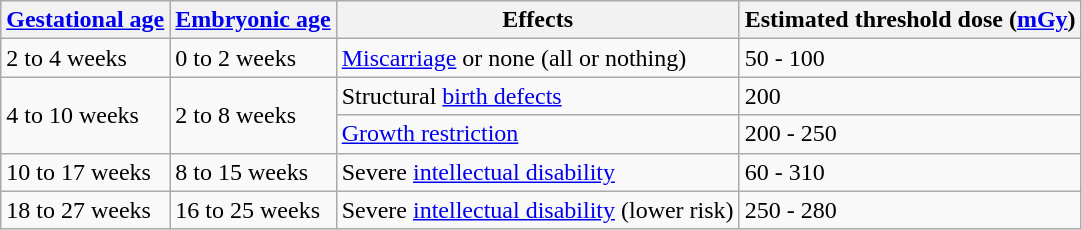<table class="wikitable">
<tr>
<th><a href='#'>Gestational age</a></th>
<th><a href='#'>Embryonic age</a></th>
<th>Effects</th>
<th>Estimated threshold dose (<a href='#'>mGy</a>)</th>
</tr>
<tr>
<td>2 to 4 weeks</td>
<td>0 to 2 weeks</td>
<td><a href='#'>Miscarriage</a> or none (all or nothing)</td>
<td>50 - 100</td>
</tr>
<tr>
<td rowspan=2>4 to 10 weeks</td>
<td rowspan=2>2 to 8 weeks</td>
<td>Structural <a href='#'>birth defects</a></td>
<td>200</td>
</tr>
<tr>
<td><a href='#'>Growth restriction</a></td>
<td>200 - 250</td>
</tr>
<tr>
<td>10 to 17 weeks</td>
<td>8 to 15 weeks</td>
<td>Severe <a href='#'>intellectual disability</a></td>
<td>60 - 310</td>
</tr>
<tr>
<td>18 to 27 weeks</td>
<td>16 to 25 weeks</td>
<td>Severe <a href='#'>intellectual disability</a> (lower risk)</td>
<td>250 - 280</td>
</tr>
</table>
